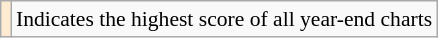<table class="wikitable sortable" style="font-size:90%;">
<tr>
<th scope="row" style="background-color:#FFEBD2"></th>
<td>Indicates the highest score of all year-end charts</td>
</tr>
</table>
